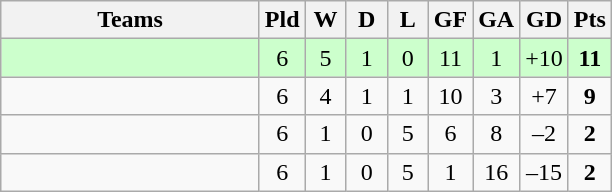<table class="wikitable" style="text-align: center;">
<tr>
<th width=165>Teams</th>
<th width=20>Pld</th>
<th width=20>W</th>
<th width=20>D</th>
<th width=20>L</th>
<th width=20>GF</th>
<th width=20>GA</th>
<th width=20>GD</th>
<th width=20>Pts</th>
</tr>
<tr align=center style="background:#ccffcc;">
<td style="text-align:left;"></td>
<td>6</td>
<td>5</td>
<td>1</td>
<td>0</td>
<td>11</td>
<td>1</td>
<td>+10</td>
<td><strong>11</strong></td>
</tr>
<tr align=center>
<td style="text-align:left;"></td>
<td>6</td>
<td>4</td>
<td>1</td>
<td>1</td>
<td>10</td>
<td>3</td>
<td>+7</td>
<td><strong>9</strong></td>
</tr>
<tr align=center>
<td style="text-align:left;"></td>
<td>6</td>
<td>1</td>
<td>0</td>
<td>5</td>
<td>6</td>
<td>8</td>
<td>–2</td>
<td><strong>2</strong></td>
</tr>
<tr align=center>
<td style="text-align:left;"></td>
<td>6</td>
<td>1</td>
<td>0</td>
<td>5</td>
<td>1</td>
<td>16</td>
<td>–15</td>
<td><strong>2</strong></td>
</tr>
</table>
